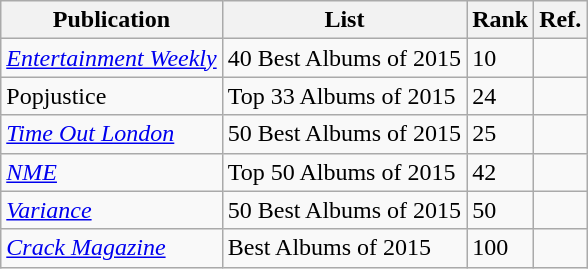<table class="wikitable sortable">
<tr>
<th>Publication</th>
<th>List</th>
<th>Rank</th>
<th>Ref.</th>
</tr>
<tr>
<td><em><a href='#'>Entertainment Weekly</a></em></td>
<td>40 Best Albums of 2015</td>
<td>10</td>
<td></td>
</tr>
<tr>
<td>Popjustice</td>
<td>Top 33 Albums of 2015</td>
<td>24</td>
<td></td>
</tr>
<tr>
<td><em><a href='#'>Time Out London</a></em></td>
<td>50 Best Albums of 2015</td>
<td>25</td>
<td></td>
</tr>
<tr>
<td><em><a href='#'>NME</a></em></td>
<td>Top 50 Albums of 2015</td>
<td>42</td>
<td></td>
</tr>
<tr>
<td><em><a href='#'>Variance</a></em></td>
<td>50 Best Albums of 2015</td>
<td>50</td>
<td></td>
</tr>
<tr>
<td><em><a href='#'>Crack Magazine</a></em></td>
<td>Best Albums of 2015</td>
<td>100</td>
<td></td>
</tr>
</table>
